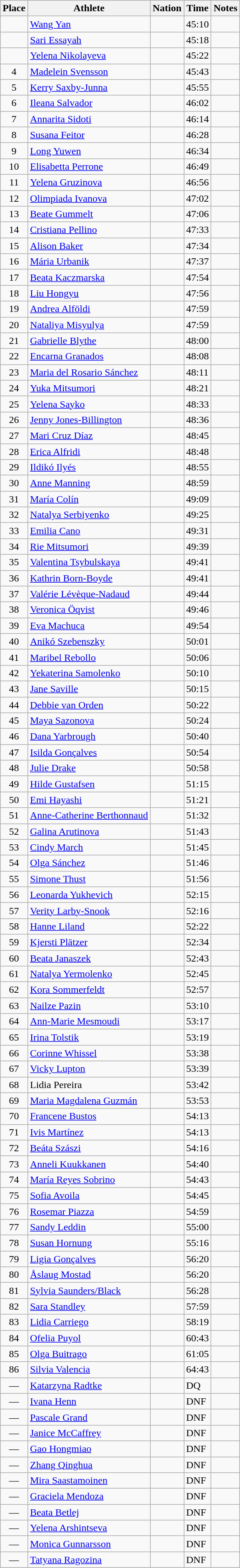<table class="wikitable sortable">
<tr>
<th>Place</th>
<th>Athlete</th>
<th>Nation</th>
<th>Time</th>
<th>Notes</th>
</tr>
<tr>
<td align=center></td>
<td><a href='#'>Wang Yan</a></td>
<td></td>
<td>45:10</td>
<td> </td>
</tr>
<tr>
<td align=center></td>
<td><a href='#'>Sari Essayah</a></td>
<td></td>
<td>45:18</td>
<td> </td>
</tr>
<tr>
<td align=center></td>
<td><a href='#'>Yelena Nikolayeva</a></td>
<td></td>
<td>45:22</td>
<td> </td>
</tr>
<tr>
<td align=center>4</td>
<td><a href='#'>Madelein Svensson</a></td>
<td></td>
<td>45:43</td>
<td> </td>
</tr>
<tr>
<td align=center>5</td>
<td><a href='#'>Kerry Saxby-Junna</a></td>
<td></td>
<td>45:55</td>
<td> </td>
</tr>
<tr>
<td align=center>6</td>
<td><a href='#'>Ileana Salvador</a></td>
<td></td>
<td>46:02</td>
<td> </td>
</tr>
<tr>
<td align=center>7</td>
<td><a href='#'>Annarita Sidoti</a></td>
<td></td>
<td>46:14</td>
<td> </td>
</tr>
<tr>
<td align=center>8</td>
<td><a href='#'>Susana Feitor</a></td>
<td></td>
<td>46:28</td>
<td> </td>
</tr>
<tr>
<td align=center>9</td>
<td><a href='#'>Long Yuwen</a></td>
<td></td>
<td>46:34</td>
<td> </td>
</tr>
<tr>
<td align=center>10</td>
<td><a href='#'>Elisabetta Perrone</a></td>
<td></td>
<td>46:49</td>
<td> </td>
</tr>
<tr>
<td align=center>11</td>
<td><a href='#'>Yelena Gruzinova</a></td>
<td></td>
<td>46:56</td>
<td> </td>
</tr>
<tr>
<td align=center>12</td>
<td><a href='#'>Olimpiada Ivanova</a></td>
<td></td>
<td>47:02</td>
<td> </td>
</tr>
<tr>
<td align=center>13</td>
<td><a href='#'>Beate Gummelt</a></td>
<td></td>
<td>47:06</td>
<td> </td>
</tr>
<tr>
<td align=center>14</td>
<td><a href='#'>Cristiana Pellino</a></td>
<td></td>
<td>47:33</td>
<td> </td>
</tr>
<tr>
<td align=center>15</td>
<td><a href='#'>Alison Baker</a></td>
<td></td>
<td>47:34</td>
<td></td>
</tr>
<tr>
<td align=center>16</td>
<td><a href='#'>Mária Urbanik</a></td>
<td></td>
<td>47:37</td>
<td> </td>
</tr>
<tr>
<td align=center>17</td>
<td><a href='#'>Beata Kaczmarska</a></td>
<td></td>
<td>47:54</td>
<td> </td>
</tr>
<tr>
<td align=center>18</td>
<td><a href='#'>Liu Hongyu</a></td>
<td></td>
<td>47:56</td>
<td> </td>
</tr>
<tr>
<td align=center>19</td>
<td><a href='#'>Andrea Alföldi</a></td>
<td></td>
<td>47:59</td>
<td> </td>
</tr>
<tr>
<td align=center>20</td>
<td><a href='#'>Nataliya Misyulya</a></td>
<td></td>
<td>47:59</td>
<td> </td>
</tr>
<tr>
<td align=center>21</td>
<td><a href='#'>Gabrielle Blythe</a></td>
<td></td>
<td>48:00</td>
<td></td>
</tr>
<tr>
<td align=center>22</td>
<td><a href='#'>Encarna Granados</a></td>
<td></td>
<td>48:08</td>
<td></td>
</tr>
<tr>
<td align=center>23</td>
<td><a href='#'>Maria del Rosario Sánchez</a></td>
<td></td>
<td>48:11</td>
<td></td>
</tr>
<tr>
<td align=center>24</td>
<td><a href='#'>Yuka Mitsumori</a></td>
<td></td>
<td>48:21</td>
<td></td>
</tr>
<tr>
<td align=center>25</td>
<td><a href='#'>Yelena Sayko</a></td>
<td></td>
<td>48:33</td>
<td></td>
</tr>
<tr>
<td align=center>26</td>
<td><a href='#'>Jenny Jones-Billington</a></td>
<td></td>
<td>48:36</td>
<td></td>
</tr>
<tr>
<td align=center>27</td>
<td><a href='#'>Mari Cruz Díaz</a></td>
<td></td>
<td>48:45</td>
<td></td>
</tr>
<tr>
<td align=center>28</td>
<td><a href='#'>Erica Alfridi</a></td>
<td></td>
<td>48:48</td>
<td></td>
</tr>
<tr>
<td align=center>29</td>
<td><a href='#'>Ildikó Ilyés</a></td>
<td></td>
<td>48:55</td>
<td></td>
</tr>
<tr>
<td align=center>30</td>
<td><a href='#'>Anne Manning</a></td>
<td></td>
<td>48:59</td>
<td></td>
</tr>
<tr>
<td align=center>31</td>
<td><a href='#'>María Colín</a></td>
<td></td>
<td>49:09</td>
<td></td>
</tr>
<tr>
<td align=center>32</td>
<td><a href='#'>Natalya Serbiyenko</a></td>
<td></td>
<td>49:25</td>
<td></td>
</tr>
<tr>
<td align=center>33</td>
<td><a href='#'>Emilia Cano</a></td>
<td></td>
<td>49:31</td>
<td></td>
</tr>
<tr>
<td align=center>34</td>
<td><a href='#'>Rie Mitsumori</a></td>
<td></td>
<td>49:39</td>
<td></td>
</tr>
<tr>
<td align=center>35</td>
<td><a href='#'>Valentina Tsybulskaya</a></td>
<td></td>
<td>49:41</td>
<td></td>
</tr>
<tr>
<td align=center>36</td>
<td><a href='#'>Kathrin Born-Boyde</a></td>
<td></td>
<td>49:41</td>
<td></td>
</tr>
<tr>
<td align=center>37</td>
<td><a href='#'>Valérie Lévèque-Nadaud</a></td>
<td></td>
<td>49:44</td>
<td></td>
</tr>
<tr>
<td align=center>38</td>
<td><a href='#'>Veronica Öqvist</a></td>
<td></td>
<td>49:46</td>
<td></td>
</tr>
<tr>
<td align=center>39</td>
<td><a href='#'>Eva Machuca</a></td>
<td></td>
<td>49:54</td>
<td></td>
</tr>
<tr>
<td align=center>40</td>
<td><a href='#'>Anikó Szebenszky</a></td>
<td></td>
<td>50:01</td>
<td></td>
</tr>
<tr>
<td align=center>41</td>
<td><a href='#'>Maribel Rebollo</a></td>
<td></td>
<td>50:06</td>
<td></td>
</tr>
<tr>
<td align=center>42</td>
<td><a href='#'>Yekaterina Samolenko</a></td>
<td></td>
<td>50:10</td>
<td></td>
</tr>
<tr>
<td align=center>43</td>
<td><a href='#'>Jane Saville</a></td>
<td></td>
<td>50:15</td>
<td></td>
</tr>
<tr>
<td align=center>44</td>
<td><a href='#'>Debbie van Orden</a></td>
<td></td>
<td>50:22</td>
<td></td>
</tr>
<tr>
<td align=center>45</td>
<td><a href='#'>Maya Sazonova</a></td>
<td></td>
<td>50:24</td>
<td></td>
</tr>
<tr>
<td align=center>46</td>
<td><a href='#'>Dana Yarbrough</a></td>
<td></td>
<td>50:40</td>
<td></td>
</tr>
<tr>
<td align=center>47</td>
<td><a href='#'>Isilda Gonçalves</a></td>
<td></td>
<td>50:54</td>
<td></td>
</tr>
<tr>
<td align=center>48</td>
<td><a href='#'>Julie Drake</a></td>
<td></td>
<td>50:58</td>
<td></td>
</tr>
<tr>
<td align=center>49</td>
<td><a href='#'>Hilde Gustafsen</a></td>
<td></td>
<td>51:15</td>
<td></td>
</tr>
<tr>
<td align=center>50</td>
<td><a href='#'>Emi Hayashi</a></td>
<td></td>
<td>51:21</td>
<td></td>
</tr>
<tr>
<td align=center>51</td>
<td><a href='#'>Anne-Catherine Berthonnaud</a></td>
<td></td>
<td>51:32</td>
<td></td>
</tr>
<tr>
<td align=center>52</td>
<td><a href='#'>Galina Arutinova</a></td>
<td></td>
<td>51:43</td>
<td></td>
</tr>
<tr>
<td align=center>53</td>
<td><a href='#'>Cindy March</a></td>
<td></td>
<td>51:45</td>
<td></td>
</tr>
<tr>
<td align=center>54</td>
<td><a href='#'>Olga Sánchez</a></td>
<td></td>
<td>51:46</td>
<td></td>
</tr>
<tr>
<td align=center>55</td>
<td><a href='#'>Simone Thust</a></td>
<td></td>
<td>51:56</td>
<td></td>
</tr>
<tr>
<td align=center>56</td>
<td><a href='#'>Leonarda Yukhevich</a></td>
<td></td>
<td>52:15</td>
<td></td>
</tr>
<tr>
<td align=center>57</td>
<td><a href='#'>Verity Larby-Snook</a></td>
<td></td>
<td>52:16</td>
<td></td>
</tr>
<tr>
<td align=center>58</td>
<td><a href='#'>Hanne Liland</a></td>
<td></td>
<td>52:22</td>
<td></td>
</tr>
<tr>
<td align=center>59</td>
<td><a href='#'>Kjersti Plätzer</a></td>
<td></td>
<td>52:34</td>
<td></td>
</tr>
<tr>
<td align=center>60</td>
<td><a href='#'>Beata Janaszek</a></td>
<td></td>
<td>52:43</td>
<td></td>
</tr>
<tr>
<td align=center>61</td>
<td><a href='#'>Natalya Yermolenko</a></td>
<td></td>
<td>52:45</td>
<td></td>
</tr>
<tr>
<td align=center>62</td>
<td><a href='#'>Kora Sommerfeldt</a></td>
<td></td>
<td>52:57</td>
<td></td>
</tr>
<tr>
<td align=center>63</td>
<td><a href='#'>Nailze Pazin</a></td>
<td></td>
<td>53:10</td>
<td></td>
</tr>
<tr>
<td align=center>64</td>
<td><a href='#'>Ann-Marie Mesmoudi</a></td>
<td></td>
<td>53:17</td>
<td></td>
</tr>
<tr>
<td align=center>65</td>
<td><a href='#'>Irina Tolstik</a></td>
<td></td>
<td>53:19</td>
<td></td>
</tr>
<tr>
<td align=center>66</td>
<td><a href='#'>Corinne Whissel</a></td>
<td></td>
<td>53:38</td>
<td></td>
</tr>
<tr>
<td align=center>67</td>
<td><a href='#'>Vicky Lupton</a></td>
<td></td>
<td>53:39</td>
<td></td>
</tr>
<tr>
<td align=center>68</td>
<td>Lidia Pereira</td>
<td></td>
<td>53:42</td>
<td></td>
</tr>
<tr>
<td align=center>69</td>
<td><a href='#'>Maria Magdalena Guzmán</a></td>
<td></td>
<td>53:53</td>
<td></td>
</tr>
<tr>
<td align=center>70</td>
<td><a href='#'>Francene Bustos</a></td>
<td></td>
<td>54:13</td>
<td></td>
</tr>
<tr>
<td align=center>71</td>
<td><a href='#'>Ivis Martínez</a></td>
<td></td>
<td>54:13</td>
<td></td>
</tr>
<tr>
<td align=center>72</td>
<td><a href='#'>Beáta Szászi</a></td>
<td></td>
<td>54:16</td>
<td></td>
</tr>
<tr>
<td align=center>73</td>
<td><a href='#'>Anneli Kuukkanen</a></td>
<td></td>
<td>54:40</td>
<td></td>
</tr>
<tr>
<td align=center>74</td>
<td><a href='#'>María Reyes Sobrino</a></td>
<td></td>
<td>54:43</td>
<td></td>
</tr>
<tr>
<td align=center>75</td>
<td><a href='#'>Sofia Avoila</a></td>
<td></td>
<td>54:45</td>
<td></td>
</tr>
<tr>
<td align=center>76</td>
<td><a href='#'>Rosemar Piazza</a></td>
<td></td>
<td>54:59</td>
<td></td>
</tr>
<tr>
<td align=center>77</td>
<td><a href='#'>Sandy Leddin</a></td>
<td></td>
<td>55:00</td>
<td></td>
</tr>
<tr>
<td align=center>78</td>
<td><a href='#'>Susan Hornung</a></td>
<td></td>
<td>55:16</td>
<td></td>
</tr>
<tr>
<td align=center>79</td>
<td><a href='#'>Ligia Gonçalves</a></td>
<td></td>
<td>56:20</td>
<td></td>
</tr>
<tr>
<td align=center>80</td>
<td><a href='#'>Åslaug Mostad</a></td>
<td></td>
<td>56:20</td>
<td></td>
</tr>
<tr>
<td align=center>81</td>
<td><a href='#'>Sylvia Saunders/Black</a></td>
<td></td>
<td>56:28</td>
<td></td>
</tr>
<tr>
<td align=center>82</td>
<td><a href='#'>Sara Standley</a></td>
<td></td>
<td>57:59</td>
<td></td>
</tr>
<tr>
<td align=center>83</td>
<td><a href='#'>Lidia Carriego</a></td>
<td></td>
<td>58:19</td>
<td></td>
</tr>
<tr>
<td align=center>84</td>
<td><a href='#'>Ofelia Puyol</a></td>
<td></td>
<td>60:43</td>
<td></td>
</tr>
<tr>
<td align=center>85</td>
<td><a href='#'>Olga Buitrago</a></td>
<td></td>
<td>61:05</td>
<td></td>
</tr>
<tr>
<td align=center>86</td>
<td><a href='#'>Silvia Valencia</a></td>
<td></td>
<td>64:43</td>
<td></td>
</tr>
<tr>
<td align=center>—</td>
<td><a href='#'>Katarzyna Radtke</a></td>
<td></td>
<td>DQ</td>
<td></td>
</tr>
<tr>
<td align=center>—</td>
<td><a href='#'>Ivana Henn</a></td>
<td></td>
<td>DNF</td>
<td></td>
</tr>
<tr>
<td align=center>—</td>
<td><a href='#'>Pascale Grand</a></td>
<td></td>
<td>DNF</td>
<td></td>
</tr>
<tr>
<td align=center>—</td>
<td><a href='#'>Janice McCaffrey</a></td>
<td></td>
<td>DNF</td>
<td></td>
</tr>
<tr>
<td align=center>—</td>
<td><a href='#'>Gao Hongmiao</a></td>
<td></td>
<td>DNF</td>
<td></td>
</tr>
<tr>
<td align=center>—</td>
<td><a href='#'>Zhang Qinghua</a></td>
<td></td>
<td>DNF</td>
<td></td>
</tr>
<tr>
<td align=center>—</td>
<td><a href='#'>Mira Saastamoinen</a></td>
<td></td>
<td>DNF</td>
<td></td>
</tr>
<tr>
<td align=center>—</td>
<td><a href='#'>Graciela Mendoza</a></td>
<td></td>
<td>DNF</td>
<td></td>
</tr>
<tr>
<td align=center>—</td>
<td><a href='#'>Beata Betlej</a></td>
<td></td>
<td>DNF</td>
<td></td>
</tr>
<tr>
<td align=center>—</td>
<td><a href='#'>Yelena Arshintseva</a></td>
<td></td>
<td>DNF</td>
<td></td>
</tr>
<tr>
<td align=center>—</td>
<td><a href='#'>Monica Gunnarsson</a></td>
<td></td>
<td>DNF</td>
<td></td>
</tr>
<tr>
<td align=center>—</td>
<td><a href='#'>Tatyana Ragozina</a></td>
<td></td>
<td>DNF</td>
<td></td>
</tr>
</table>
